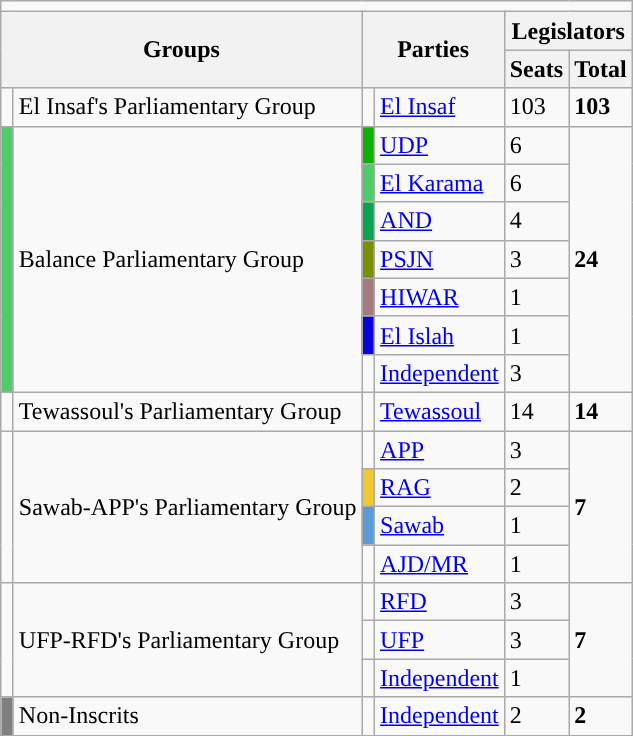<table class="wikitable" style="text-align:left;">
<tr>
<td colspan="6"></td>
</tr>
<tr>
<th rowspan="2" colspan="2">Groups</th>
<th rowspan="2" colspan="2">Parties</th>
<th colspan="2">Legislators</th>
</tr>
<tr>
<th>Seats</th>
<th>Total</th>
</tr>
<tr>
<td width="1" style="color:inherit;background:"></td>
<td>El Insaf's Parliamentary Group</td>
<td width="1" style="color:inherit;background:"></td>
<td><a href='#'>El Insaf</a></td>
<td>103</td>
<td><strong>103</strong></td>
</tr>
<tr>
<td rowspan="7" bgcolor="#4FCB68"></td>
<td rowspan="7">Balance Parliamentary Group</td>
<td style="color:inherit;background:#0FAF05"></td>
<td><a href='#'>UDP</a></td>
<td>6</td>
<td rowspan="7"><strong>24</strong></td>
</tr>
<tr>
<td style="color:inherit;background:#4FCB68"></td>
<td><a href='#'>El Karama</a></td>
<td>6</td>
</tr>
<tr>
<td style="color:inherit;background:#0AA450"></td>
<td><a href='#'>AND</a></td>
<td>4</td>
</tr>
<tr>
<td style="color:inherit;background:#788F02"></td>
<td><a href='#'>PSJN</a></td>
<td>3</td>
</tr>
<tr>
<td style="color:inherit;background:#A47A7E"></td>
<td><a href='#'>HIWAR</a></td>
<td>1</td>
</tr>
<tr>
<td style="color:inherit;background:#0605DD"></td>
<td><a href='#'>El Islah</a></td>
<td>1</td>
</tr>
<tr>
<td style="color:inherit;background:"></td>
<td><a href='#'>Independent</a></td>
<td>3</td>
</tr>
<tr>
<td style="color:inherit;background:"></td>
<td>Tewassoul's Parliamentary Group</td>
<td style="color:inherit;background:"></td>
<td><a href='#'>Tewassoul</a></td>
<td>14</td>
<td><strong>14</strong></td>
</tr>
<tr>
<td rowspan="4" style="color:inherit;background:"></td>
<td rowspan="4">Sawab-APP's Parliamentary Group</td>
<td style="color:inherit;background:"></td>
<td><a href='#'>APP</a></td>
<td>3</td>
<td rowspan="4"><strong>7</strong></td>
</tr>
<tr>
<td style="color:inherit;background:#F0C832"></td>
<td><a href='#'>RAG</a></td>
<td>2</td>
</tr>
<tr>
<td style="color:inherit;background:#5B9BD5"></td>
<td><a href='#'>Sawab</a></td>
<td>1</td>
</tr>
<tr>
<td style="color:inherit;background:"></td>
<td><a href='#'>AJD/MR</a></td>
<td>1</td>
</tr>
<tr>
<td rowspan="3" style="color:inherit;background:"></td>
<td rowspan="3">UFP-RFD's Parliamentary Group</td>
<td style="color:inherit;background:"></td>
<td><a href='#'>RFD</a></td>
<td>3</td>
<td rowspan="3"><strong>7</strong></td>
</tr>
<tr>
<td style="color:inherit;background:"></td>
<td><a href='#'>UFP</a></td>
<td>3</td>
</tr>
<tr>
<td style="color:inherit;background:"></td>
<td><a href='#'>Independent</a></td>
<td>1</td>
</tr>
<tr>
<td bgcolor="gray"></td>
<td>Non-Inscrits</td>
<td style="color:inherit;background:"></td>
<td><a href='#'>Independent</a></td>
<td>2</td>
<td><strong>2</strong></td>
</tr>
</table>
